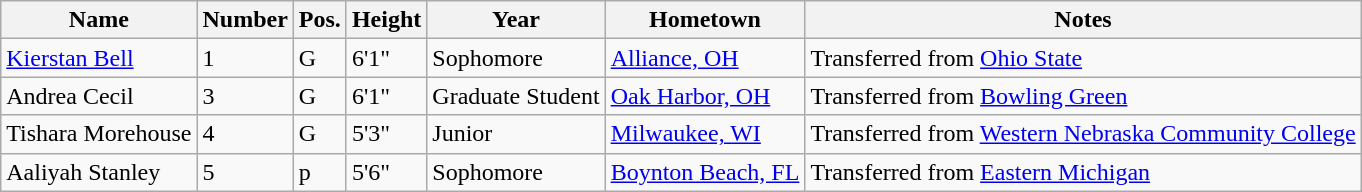<table class="wikitable sortable" border="1">
<tr>
<th>Name</th>
<th>Number</th>
<th>Pos.</th>
<th>Height</th>
<th>Year</th>
<th>Hometown</th>
<th class="unsortable">Notes</th>
</tr>
<tr>
<td><a href='#'>Kierstan Bell</a></td>
<td>1</td>
<td>G</td>
<td>6'1"</td>
<td>Sophomore</td>
<td><a href='#'>Alliance, OH</a></td>
<td>Transferred from <a href='#'>Ohio State</a></td>
</tr>
<tr>
<td>Andrea Cecil</td>
<td>3</td>
<td>G</td>
<td>6'1"</td>
<td>Graduate Student</td>
<td><a href='#'>Oak Harbor, OH</a></td>
<td>Transferred from <a href='#'>Bowling Green</a></td>
</tr>
<tr>
<td>Tishara Morehouse</td>
<td>4</td>
<td>G</td>
<td>5'3"</td>
<td>Junior</td>
<td><a href='#'>Milwaukee, WI</a></td>
<td>Transferred from <a href='#'>Western Nebraska Community College</a></td>
</tr>
<tr>
<td>Aaliyah Stanley</td>
<td>5</td>
<td>p</td>
<td>5'6"</td>
<td>Sophomore</td>
<td><a href='#'>Boynton Beach, FL</a></td>
<td>Transferred from <a href='#'>Eastern Michigan</a></td>
</tr>
</table>
